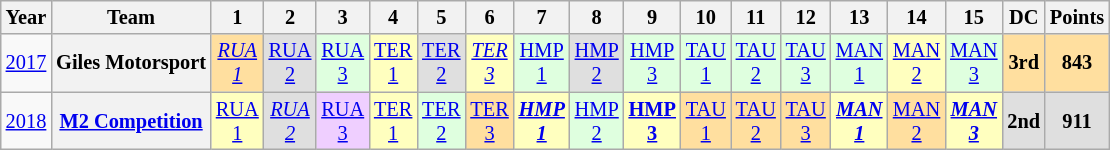<table class="wikitable" style="text-align:center; font-size:85%">
<tr>
<th>Year</th>
<th>Team</th>
<th>1</th>
<th>2</th>
<th>3</th>
<th>4</th>
<th>5</th>
<th>6</th>
<th>7</th>
<th>8</th>
<th>9</th>
<th>10</th>
<th>11</th>
<th>12</th>
<th>13</th>
<th>14</th>
<th>15</th>
<th>DC</th>
<th>Points</th>
</tr>
<tr>
<td><a href='#'>2017</a></td>
<th nowrap>Giles Motorsport</th>
<td style="background:#FFDF9F;"><em><a href='#'>RUA<br>1</a></em><br></td>
<td style="background:#DFDFDF;"><a href='#'>RUA<br>2</a><br></td>
<td style="background:#DFFFDF;"><a href='#'>RUA<br>3</a><br></td>
<td style="background:#FFFFBF;"><a href='#'>TER<br>1</a><br></td>
<td style="background:#DFDFDF;"><a href='#'>TER<br>2</a><br></td>
<td style="background:#FFFFBF;"><em><a href='#'>TER<br>3</a></em><br></td>
<td style="background:#DFFFDF;"><a href='#'>HMP<br>1</a><br></td>
<td style="background:#DFDFDF;"><a href='#'>HMP<br>2</a><br></td>
<td style="background:#DFFFDF;"><a href='#'>HMP<br>3</a><br></td>
<td style="background:#DFFFDF;"><a href='#'>TAU<br>1</a><br></td>
<td style="background:#DFFFDF;"><a href='#'>TAU<br>2</a><br></td>
<td style="background:#DFFFDF;"><a href='#'>TAU<br>3</a><br></td>
<td style="background:#DFFFDF;"><a href='#'>MAN<br>1</a><br></td>
<td style="background:#FFFFBF;"><a href='#'>MAN<br>2</a><br></td>
<td style="background:#DFFFDF;"><a href='#'>MAN<br>3</a><br></td>
<th style="background:#FFDF9F;">3rd</th>
<th style="background:#FFDF9F;">843</th>
</tr>
<tr>
<td><a href='#'>2018</a></td>
<th nowrap><a href='#'>M2 Competition</a></th>
<td style="background:#FFFFBF;"><a href='#'>RUA<br>1</a><br></td>
<td style="background:#DFDFDF;"><em><a href='#'>RUA<br>2</a></em><br></td>
<td style="background:#EFCFFF;"><a href='#'>RUA<br>3</a><br></td>
<td style="background:#FFFFBF;"><a href='#'>TER<br>1</a><br></td>
<td style="background:#DFFFDF;"><a href='#'>TER<br>2</a><br></td>
<td style="background:#FFDF9F;"><a href='#'>TER<br>3</a><br></td>
<td style="background:#FFFFBF;"><strong><em><a href='#'>HMP<br>1</a></em></strong><br></td>
<td style="background:#DFFFDF;"><a href='#'>HMP<br>2</a><br></td>
<td style="background:#FFFFBF;"><strong><a href='#'>HMP<br>3</a></strong><br></td>
<td style="background:#FFDF9F;"><a href='#'>TAU<br>1</a><br></td>
<td style="background:#FFDF9F;"><a href='#'>TAU<br>2</a><br></td>
<td style="background:#FFDF9F;"><a href='#'>TAU<br>3</a><br></td>
<td style="background:#FFFFBF;"><strong><em><a href='#'>MAN<br>1</a></em></strong><br></td>
<td style="background:#FFDF9F;"><a href='#'>MAN<br>2</a><br></td>
<td style="background:#FFFFBF;"><strong><em><a href='#'>MAN<br>3</a></em></strong><br></td>
<th style="background:#DFDFDF;">2nd</th>
<th style="background:#DFDFDF;">911</th>
</tr>
</table>
